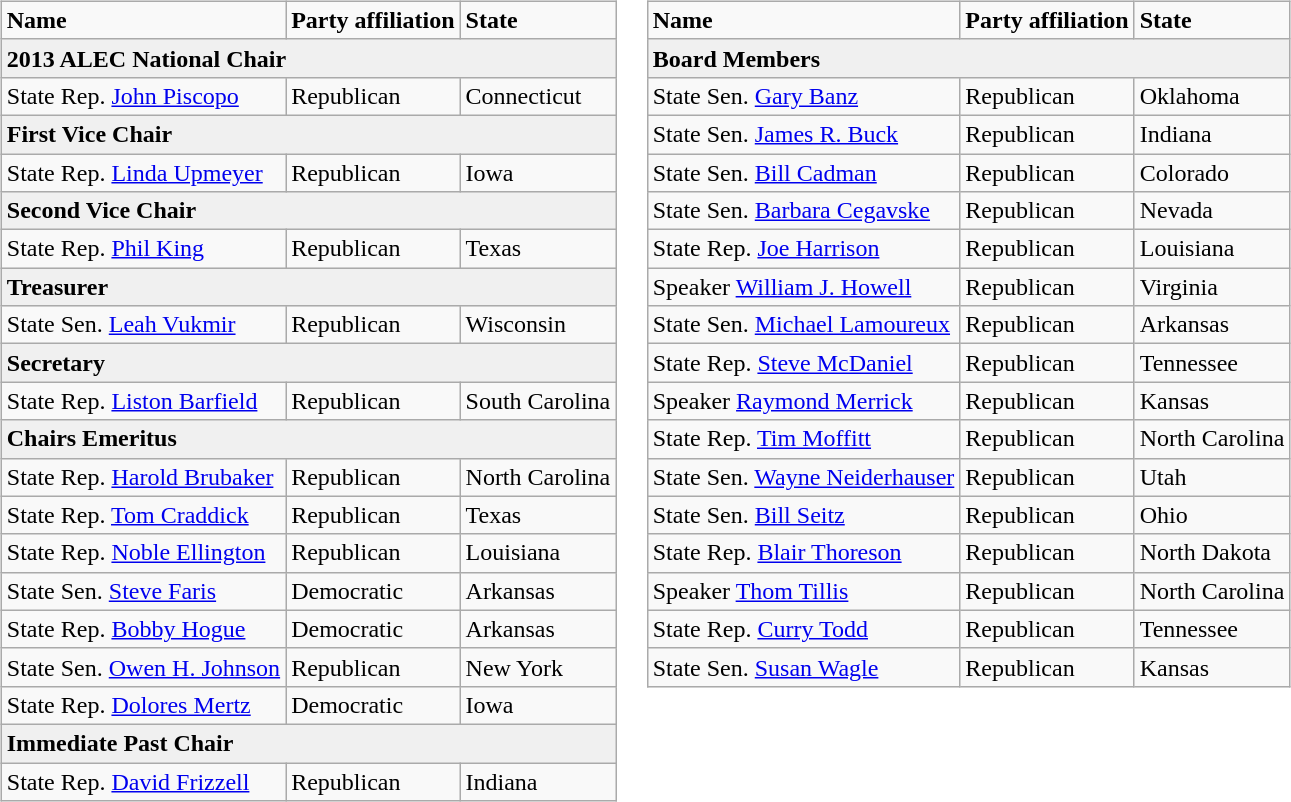<table>
<tr style="vertical-align:top;">
<td><br><table class="wikitable">
<tr>
<td><strong>Name</strong></td>
<td><strong>Party affiliation</strong></td>
<td><strong>State</strong></td>
</tr>
<tr style="background:#f0f0f0;">
<td colspan=3><strong>2013 ALEC National Chair</strong></td>
</tr>
<tr>
<td>State Rep. <a href='#'>John Piscopo</a></td>
<td>Republican</td>
<td>Connecticut</td>
</tr>
<tr style="background:#f0f0f0;">
<td colspan=3><strong>First Vice Chair</strong></td>
</tr>
<tr>
<td>State Rep. <a href='#'>Linda Upmeyer</a></td>
<td>Republican</td>
<td>Iowa</td>
</tr>
<tr style="background:#f0f0f0;">
<td colspan=3><strong>Second Vice Chair</strong></td>
</tr>
<tr>
<td>State Rep. <a href='#'>Phil King</a></td>
<td>Republican</td>
<td>Texas</td>
</tr>
<tr style="background:#f0f0f0;">
<td colspan=3><strong>Treasurer</strong></td>
</tr>
<tr>
<td>State Sen. <a href='#'>Leah Vukmir</a></td>
<td>Republican</td>
<td>Wisconsin</td>
</tr>
<tr style="background:#f0f0f0;">
<td colspan=3><strong>Secretary</strong></td>
</tr>
<tr>
<td>State Rep. <a href='#'>Liston Barfield</a></td>
<td>Republican</td>
<td>South Carolina</td>
</tr>
<tr style="background:#f0f0f0;">
<td colspan=3><strong>Chairs Emeritus</strong></td>
</tr>
<tr>
<td>State Rep. <a href='#'>Harold Brubaker</a></td>
<td>Republican</td>
<td>North Carolina</td>
</tr>
<tr>
<td>State Rep. <a href='#'>Tom Craddick</a></td>
<td>Republican</td>
<td>Texas</td>
</tr>
<tr>
<td>State Rep. <a href='#'>Noble Ellington</a></td>
<td>Republican</td>
<td>Louisiana</td>
</tr>
<tr>
<td>State Sen. <a href='#'>Steve Faris</a></td>
<td>Democratic</td>
<td>Arkansas</td>
</tr>
<tr>
<td>State Rep. <a href='#'>Bobby Hogue</a></td>
<td>Democratic</td>
<td>Arkansas</td>
</tr>
<tr>
<td>State Sen. <a href='#'>Owen H. Johnson</a></td>
<td>Republican</td>
<td>New York</td>
</tr>
<tr>
<td>State Rep. <a href='#'>Dolores Mertz</a></td>
<td>Democratic</td>
<td>Iowa</td>
</tr>
<tr style="background:#f0f0f0;">
<td colspan=3><strong>Immediate Past Chair</strong></td>
</tr>
<tr>
<td>State Rep. <a href='#'>David Frizzell</a></td>
<td>Republican</td>
<td>Indiana</td>
</tr>
</table>
</td>
<td><br><table class="wikitable">
<tr>
<td><strong>Name</strong></td>
<td><strong>Party affiliation</strong></td>
<td><strong>State</strong></td>
</tr>
<tr style="background:#f0f0f0;">
<td colspan=3><strong>Board Members</strong></td>
</tr>
<tr>
<td>State Sen. <a href='#'>Gary Banz</a></td>
<td>Republican</td>
<td>Oklahoma</td>
</tr>
<tr>
<td>State Sen. <a href='#'>James R. Buck</a></td>
<td>Republican</td>
<td>Indiana</td>
</tr>
<tr>
<td>State Sen. <a href='#'>Bill Cadman</a></td>
<td>Republican</td>
<td>Colorado</td>
</tr>
<tr>
<td>State Sen. <a href='#'>Barbara Cegavske</a></td>
<td>Republican</td>
<td>Nevada</td>
</tr>
<tr>
<td>State Rep. <a href='#'>Joe Harrison</a></td>
<td>Republican</td>
<td>Louisiana</td>
</tr>
<tr>
<td>Speaker <a href='#'>William J. Howell</a></td>
<td>Republican</td>
<td>Virginia</td>
</tr>
<tr>
<td>State Sen. <a href='#'>Michael Lamoureux</a></td>
<td>Republican</td>
<td>Arkansas</td>
</tr>
<tr>
<td>State Rep. <a href='#'>Steve McDaniel</a></td>
<td>Republican</td>
<td>Tennessee</td>
</tr>
<tr>
<td>Speaker <a href='#'>Raymond Merrick</a></td>
<td>Republican</td>
<td>Kansas</td>
</tr>
<tr>
<td>State Rep. <a href='#'>Tim Moffitt</a></td>
<td>Republican</td>
<td>North Carolina</td>
</tr>
<tr>
<td>State Sen. <a href='#'>Wayne Neiderhauser</a></td>
<td>Republican</td>
<td>Utah</td>
</tr>
<tr>
<td>State Sen. <a href='#'>Bill Seitz</a></td>
<td>Republican</td>
<td>Ohio</td>
</tr>
<tr>
<td>State Rep. <a href='#'>Blair Thoreson</a></td>
<td>Republican</td>
<td>North Dakota</td>
</tr>
<tr>
<td>Speaker <a href='#'>Thom Tillis</a></td>
<td>Republican</td>
<td>North Carolina</td>
</tr>
<tr>
<td>State Rep. <a href='#'>Curry Todd</a></td>
<td>Republican</td>
<td>Tennessee</td>
</tr>
<tr>
<td>State Sen. <a href='#'>Susan Wagle</a></td>
<td>Republican</td>
<td>Kansas</td>
</tr>
</table>
</td>
</tr>
</table>
